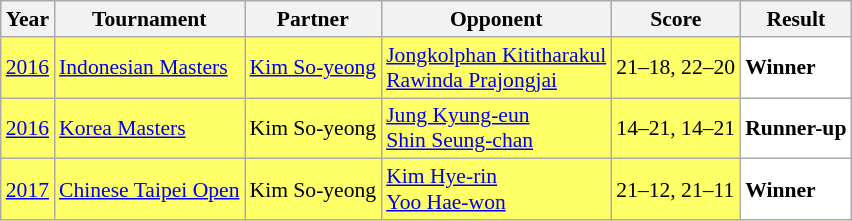<table class="sortable wikitable" style="font-size: 90%;">
<tr>
<th>Year</th>
<th>Tournament</th>
<th>Partner</th>
<th>Opponent</th>
<th>Score</th>
<th>Result</th>
</tr>
<tr style="background:#FFFF67">
<td align="center"><a href='#'>2016</a></td>
<td align="left"><a href='#'>Indonesian Masters</a></td>
<td align="left"> <a href='#'>Kim So-yeong</a></td>
<td align="left"> <a href='#'>Jongkolphan Kititharakul</a><br> <a href='#'>Rawinda Prajongjai</a></td>
<td align="left">21–18, 22–20</td>
<td style="text-align:left; background:white"> <strong>Winner</strong></td>
</tr>
<tr style="background:#FFFF67">
<td align="center"><a href='#'>2016</a></td>
<td align="left"><a href='#'>Korea Masters</a></td>
<td align="left"> Kim So-yeong</td>
<td align="left"> <a href='#'>Jung Kyung-eun</a><br> <a href='#'>Shin Seung-chan</a></td>
<td align="left">14–21, 14–21</td>
<td style="text-align:left; background:white"> <strong>Runner-up</strong></td>
</tr>
<tr style="background:#FFFF67">
<td align="center"><a href='#'>2017</a></td>
<td align="left"><a href='#'>Chinese Taipei Open</a></td>
<td align="left"> Kim So-yeong</td>
<td align="left"> <a href='#'>Kim Hye-rin</a><br> <a href='#'>Yoo Hae-won</a></td>
<td align="left">21–12, 21–11</td>
<td style="text-align:left; background:white"> <strong>Winner</strong></td>
</tr>
</table>
